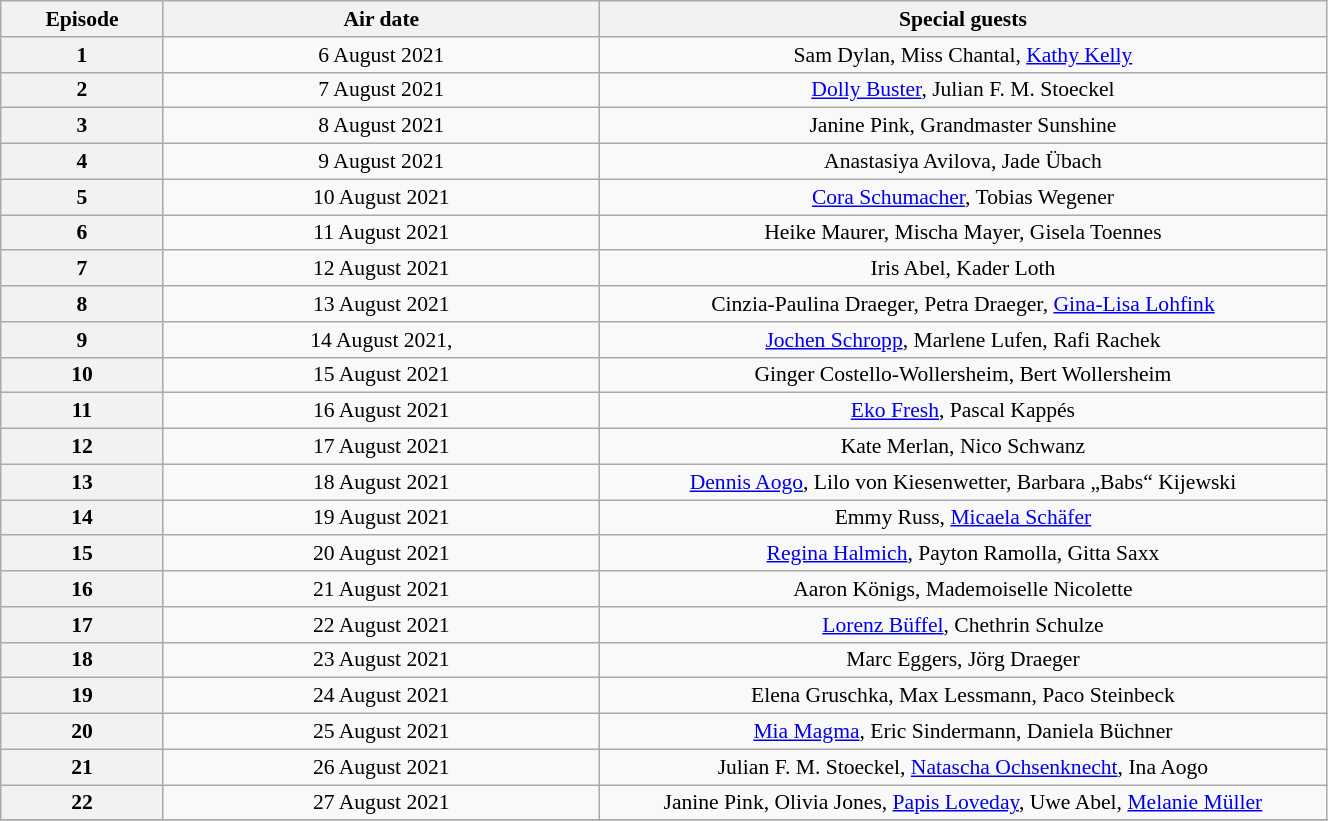<table class="wikitable sortable" style="text-align:center; width:70%; font-size:90%;">
<tr>
<th scope="col" style="width:5%">Episode</th>
<th scope="col" style="width:15%">Air date</th>
<th scope="col" style="width:25%">Special guests</th>
</tr>
<tr>
<th>1</th>
<td>6 August 2021</td>
<td>Sam Dylan, Miss Chantal, <a href='#'>Kathy Kelly</a></td>
</tr>
<tr>
<th>2</th>
<td>7 August 2021</td>
<td><a href='#'>Dolly Buster</a>, Julian F. M. Stoeckel</td>
</tr>
<tr>
<th>3</th>
<td>8 August 2021</td>
<td>Janine Pink, Grandmaster Sunshine</td>
</tr>
<tr>
<th>4</th>
<td>9 August 2021</td>
<td>Anastasiya Avilova, Jade Übach</td>
</tr>
<tr>
<th>5</th>
<td>10 August 2021</td>
<td><a href='#'>Cora Schumacher</a>, Tobias Wegener</td>
</tr>
<tr>
<th>6</th>
<td>11 August 2021</td>
<td>Heike Maurer, Mischa Mayer, Gisela Toennes</td>
</tr>
<tr>
<th>7</th>
<td>12 August 2021</td>
<td>Iris Abel, Kader Loth</td>
</tr>
<tr>
<th>8</th>
<td>13 August 2021</td>
<td>Cinzia-Paulina Draeger, Petra Draeger, <a href='#'>Gina-Lisa Lohfink</a></td>
</tr>
<tr>
<th>9</th>
<td>14 August 2021,</td>
<td><a href='#'>Jochen Schropp</a>, Marlene Lufen, Rafi Rachek</td>
</tr>
<tr>
<th>10</th>
<td>15 August 2021</td>
<td>Ginger Costello-Wollersheim, Bert Wollersheim</td>
</tr>
<tr>
<th>11</th>
<td>16 August 2021</td>
<td><a href='#'>Eko Fresh</a>, Pascal Kappés</td>
</tr>
<tr>
<th>12</th>
<td>17 August 2021</td>
<td>Kate Merlan, Nico Schwanz</td>
</tr>
<tr>
<th>13</th>
<td>18 August 2021</td>
<td><a href='#'>Dennis Aogo</a>, Lilo von Kiesenwetter, Barbara „Babs“ Kijewski</td>
</tr>
<tr>
<th>14</th>
<td>19 August 2021</td>
<td>Emmy Russ, <a href='#'>Micaela Schäfer</a></td>
</tr>
<tr>
<th>15</th>
<td>20 August 2021</td>
<td><a href='#'>Regina Halmich</a>, Payton Ramolla, Gitta Saxx</td>
</tr>
<tr>
<th>16</th>
<td>21 August 2021</td>
<td>Aaron Königs, Mademoiselle Nicolette</td>
</tr>
<tr>
<th>17</th>
<td>22 August 2021</td>
<td><a href='#'>Lorenz Büffel</a>, Chethrin Schulze</td>
</tr>
<tr>
<th>18</th>
<td>23 August 2021</td>
<td>Marc Eggers, Jörg Draeger</td>
</tr>
<tr>
<th>19</th>
<td>24 August 2021</td>
<td>Elena Gruschka, Max Lessmann, Paco Steinbeck</td>
</tr>
<tr>
<th>20</th>
<td>25 August 2021</td>
<td><a href='#'>Mia Magma</a>, Eric Sindermann, Daniela Büchner</td>
</tr>
<tr>
<th>21</th>
<td>26 August 2021</td>
<td>Julian F. M. Stoeckel, <a href='#'>Natascha Ochsenknecht</a>, Ina Aogo</td>
</tr>
<tr>
<th>22</th>
<td>27 August 2021</td>
<td>Janine Pink, Olivia Jones, <a href='#'>Papis Loveday</a>, Uwe Abel, <a href='#'>Melanie Müller</a></td>
</tr>
<tr>
</tr>
</table>
